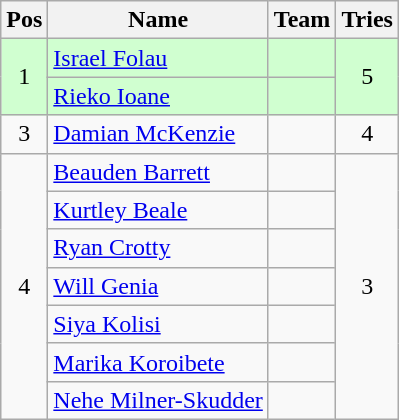<table class="wikitable" style="text-align:center">
<tr>
<th>Pos</th>
<th>Name</th>
<th>Team</th>
<th>Tries</th>
</tr>
<tr style="background:#d0ffd0">
<td rowspan=2>1</td>
<td align="left"><a href='#'>Israel Folau</a></td>
<td align="left"></td>
<td rowspan=2>5</td>
</tr>
<tr style="background:#d0ffd0">
<td align="left"><a href='#'>Rieko Ioane</a></td>
<td align="left"></td>
</tr>
<tr>
<td>3</td>
<td align="left"><a href='#'>Damian McKenzie</a></td>
<td align="left"></td>
<td>4</td>
</tr>
<tr>
<td rowspan=7>4</td>
<td align="left"><a href='#'>Beauden Barrett</a></td>
<td align="left"></td>
<td rowspan=7>3</td>
</tr>
<tr>
<td align="left"><a href='#'>Kurtley Beale</a></td>
<td align="left"></td>
</tr>
<tr>
<td align="left"><a href='#'>Ryan Crotty</a></td>
<td align="left"></td>
</tr>
<tr>
<td align="left"><a href='#'>Will Genia</a></td>
<td align="left"></td>
</tr>
<tr>
<td align="left"><a href='#'>Siya Kolisi</a></td>
<td align="left"></td>
</tr>
<tr>
<td align="left"><a href='#'>Marika Koroibete</a></td>
<td align="left"></td>
</tr>
<tr>
<td align="left"><a href='#'>Nehe Milner-Skudder</a></td>
<td align="left"></td>
</tr>
</table>
